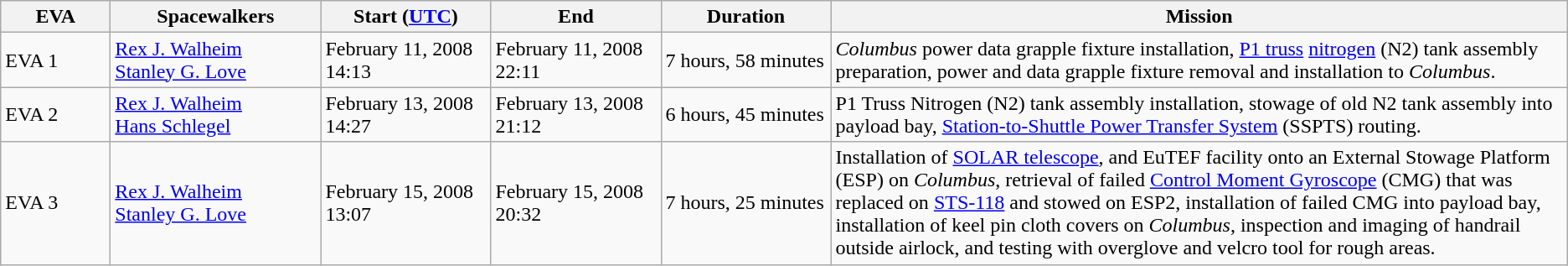<table class="wikitable">
<tr>
<th style="width: 5em;">EVA</th>
<th style="width:10em;">Spacewalkers</th>
<th style="width: 8em;">Start (<a href='#'>UTC</a>)</th>
<th style="width: 8em;">End</th>
<th style="width: 8em;">Duration</th>
<th>Mission</th>
</tr>
<tr>
<td>EVA 1</td>
<td><a href='#'>Rex J. Walheim</a> <br> <a href='#'>Stanley G. Love</a></td>
<td>February 11, 2008 <br> 14:13</td>
<td>February 11, 2008 <br> 22:11</td>
<td>7 hours, 58 minutes</td>
<td><em>Columbus</em> power data grapple fixture installation, <a href='#'>P1 truss</a> <a href='#'>nitrogen</a> (N2) tank assembly preparation, power and data grapple fixture removal and installation to <em>Columbus</em>.</td>
</tr>
<tr>
<td>EVA 2</td>
<td><a href='#'>Rex J. Walheim</a> <br> <a href='#'>Hans Schlegel</a></td>
<td>February 13, 2008 <br> 14:27</td>
<td>February 13, 2008 <br> 21:12</td>
<td>6 hours, 45 minutes</td>
<td>P1 Truss Nitrogen (N2) tank assembly installation, stowage of old N2 tank assembly into payload bay, <a href='#'>Station-to-Shuttle Power Transfer System</a> (SSPTS) routing.</td>
</tr>
<tr>
<td>EVA 3</td>
<td><a href='#'>Rex J. Walheim</a> <br> <a href='#'>Stanley G. Love</a></td>
<td>February 15, 2008 <br> 13:07</td>
<td>February 15, 2008 <br> 20:32</td>
<td>7 hours, 25 minutes</td>
<td>Installation of <a href='#'>SOLAR telescope</a>, and EuTEF facility onto an External Stowage Platform (ESP) on <em>Columbus</em>, retrieval of failed <a href='#'>Control Moment Gyroscope</a> (CMG) that was replaced on <a href='#'>STS-118</a> and stowed on ESP2, installation of failed CMG into payload bay, installation of keel pin cloth covers on <em>Columbus</em>, inspection and imaging of handrail outside airlock, and testing with overglove and velcro tool for rough areas.</td>
</tr>
</table>
